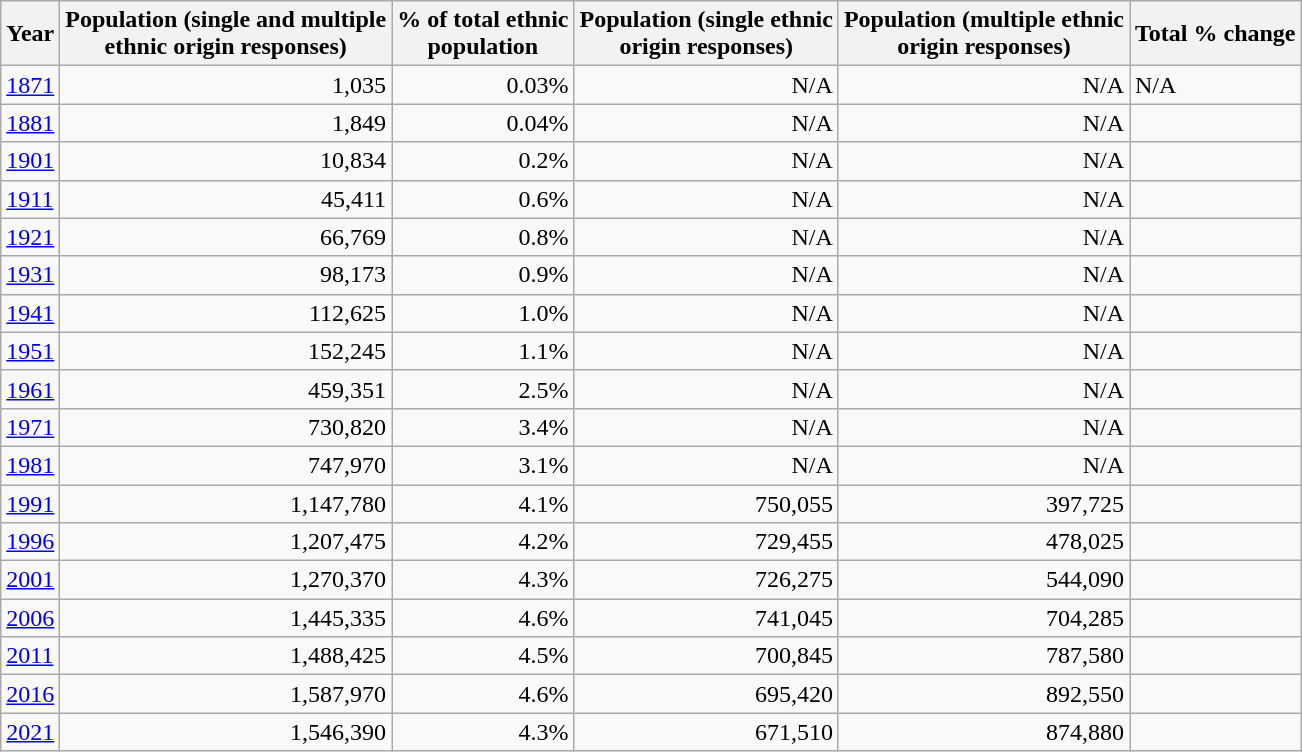<table class="wikitable sortable">
<tr>
<th>Year</th>
<th>Population (single and multiple<br>ethnic origin responses)</th>
<th>% of total ethnic<br>population</th>
<th>Population (single ethnic<br>origin responses)</th>
<th>Population (multiple ethnic<br>origin responses)</th>
<th>Total % change</th>
</tr>
<tr>
<td><a href='#'>1871</a></td>
<td align="right">1,035</td>
<td align="right">0.03%</td>
<td align="right">N/A</td>
<td align="right">N/A</td>
<td>N/A</td>
</tr>
<tr>
<td><a href='#'>1881</a></td>
<td align="right">1,849</td>
<td align="right">0.04%</td>
<td align="right">N/A</td>
<td align="right">N/A</td>
<td></td>
</tr>
<tr>
<td><a href='#'>1901</a></td>
<td align="right">10,834</td>
<td align="right">0.2%</td>
<td align="right">N/A</td>
<td align="right">N/A</td>
<td></td>
</tr>
<tr>
<td><a href='#'>1911</a></td>
<td align="right">45,411</td>
<td align="right">0.6%</td>
<td align="right">N/A</td>
<td align="right">N/A</td>
<td></td>
</tr>
<tr>
<td><a href='#'>1921</a></td>
<td align="right">66,769</td>
<td align="right">0.8%</td>
<td align="right">N/A</td>
<td align="right">N/A</td>
<td></td>
</tr>
<tr>
<td><a href='#'>1931</a></td>
<td align="right">98,173</td>
<td align="right">0.9%</td>
<td align="right">N/A</td>
<td align="right">N/A</td>
<td></td>
</tr>
<tr>
<td><a href='#'>1941</a></td>
<td align="right">112,625</td>
<td align="right">1.0%</td>
<td align="right">N/A</td>
<td align="right">N/A</td>
<td></td>
</tr>
<tr>
<td><a href='#'>1951</a></td>
<td align="right">152,245</td>
<td align="right">1.1%</td>
<td align="right">N/A</td>
<td align="right">N/A</td>
<td></td>
</tr>
<tr>
<td><a href='#'>1961</a></td>
<td align="right">459,351</td>
<td align="right">2.5%</td>
<td align="right">N/A</td>
<td align="right">N/A</td>
<td></td>
</tr>
<tr>
<td><a href='#'>1971</a></td>
<td align="right">730,820</td>
<td align="right">3.4%</td>
<td align="right">N/A</td>
<td align="right">N/A</td>
<td></td>
</tr>
<tr>
<td><a href='#'>1981</a></td>
<td align="right">747,970</td>
<td align="right">3.1%</td>
<td align="right">N/A</td>
<td align="right">N/A</td>
<td></td>
</tr>
<tr>
<td><a href='#'>1991</a></td>
<td align="right">1,147,780</td>
<td align="right">4.1%</td>
<td align="right">750,055</td>
<td align="right">397,725</td>
<td></td>
</tr>
<tr>
<td><a href='#'>1996</a></td>
<td align="right">1,207,475</td>
<td align="right">4.2%</td>
<td align="right">729,455</td>
<td align="right">478,025</td>
<td></td>
</tr>
<tr>
<td><a href='#'>2001</a></td>
<td align="right">1,270,370</td>
<td align="right">4.3%</td>
<td align="right">726,275</td>
<td align="right">544,090</td>
<td></td>
</tr>
<tr>
<td><a href='#'>2006</a></td>
<td align="right">1,445,335</td>
<td align="right">4.6%</td>
<td align="right">741,045</td>
<td align="right">704,285</td>
<td></td>
</tr>
<tr>
<td><a href='#'>2011</a></td>
<td align="right">1,488,425</td>
<td align="right">4.5%</td>
<td align="right">700,845</td>
<td align="right">787,580</td>
<td></td>
</tr>
<tr>
<td><a href='#'>2016</a></td>
<td align="right">1,587,970</td>
<td align="right">4.6%</td>
<td align="right">695,420</td>
<td align="right">892,550</td>
<td></td>
</tr>
<tr>
<td><a href='#'>2021</a></td>
<td align="right">1,546,390</td>
<td align="right">4.3%</td>
<td align="right">671,510</td>
<td align="right">874,880</td>
<td></td>
</tr>
</table>
